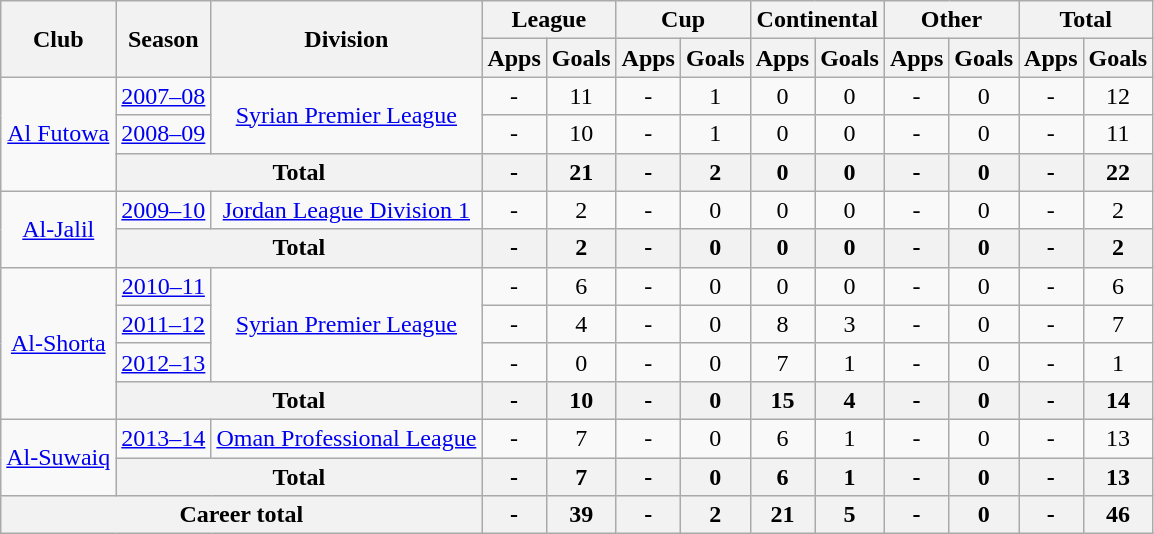<table class="wikitable" style="text-align: center;">
<tr>
<th rowspan="2">Club</th>
<th rowspan="2">Season</th>
<th rowspan="2">Division</th>
<th colspan="2">League</th>
<th colspan="2">Cup</th>
<th colspan="2">Continental</th>
<th colspan="2">Other</th>
<th colspan="2">Total</th>
</tr>
<tr>
<th>Apps</th>
<th>Goals</th>
<th>Apps</th>
<th>Goals</th>
<th>Apps</th>
<th>Goals</th>
<th>Apps</th>
<th>Goals</th>
<th>Apps</th>
<th>Goals</th>
</tr>
<tr>
<td rowspan="3"><a href='#'>Al Futowa</a></td>
<td><a href='#'>2007–08</a></td>
<td rowspan="2"><a href='#'>Syrian Premier League</a></td>
<td>-</td>
<td>11</td>
<td>-</td>
<td>1</td>
<td>0</td>
<td>0</td>
<td>-</td>
<td>0</td>
<td>-</td>
<td>12</td>
</tr>
<tr>
<td><a href='#'>2008–09</a></td>
<td>-</td>
<td>10</td>
<td>-</td>
<td>1</td>
<td>0</td>
<td>0</td>
<td>-</td>
<td>0</td>
<td>-</td>
<td>11</td>
</tr>
<tr>
<th colspan="2">Total</th>
<th>-</th>
<th>21</th>
<th>-</th>
<th>2</th>
<th>0</th>
<th>0</th>
<th>-</th>
<th>0</th>
<th>-</th>
<th>22</th>
</tr>
<tr>
<td rowspan="2"><a href='#'>Al-Jalil</a></td>
<td><a href='#'>2009–10</a></td>
<td rowspan="1"><a href='#'>Jordan League Division 1</a></td>
<td>-</td>
<td>2</td>
<td>-</td>
<td>0</td>
<td>0</td>
<td>0</td>
<td>-</td>
<td>0</td>
<td>-</td>
<td>2</td>
</tr>
<tr>
<th colspan="2">Total</th>
<th>-</th>
<th>2</th>
<th>-</th>
<th>0</th>
<th>0</th>
<th>0</th>
<th>-</th>
<th>0</th>
<th>-</th>
<th>2</th>
</tr>
<tr>
<td rowspan="4"><a href='#'>Al-Shorta</a></td>
<td><a href='#'>2010–11</a></td>
<td rowspan="3"><a href='#'>Syrian Premier League</a></td>
<td>-</td>
<td>6</td>
<td>-</td>
<td>0</td>
<td>0</td>
<td>0</td>
<td>-</td>
<td>0</td>
<td>-</td>
<td>6</td>
</tr>
<tr>
<td><a href='#'>2011–12</a></td>
<td>-</td>
<td>4</td>
<td>-</td>
<td>0</td>
<td>8</td>
<td>3</td>
<td>-</td>
<td>0</td>
<td>-</td>
<td>7</td>
</tr>
<tr>
<td><a href='#'>2012–13</a></td>
<td>-</td>
<td>0</td>
<td>-</td>
<td>0</td>
<td>7</td>
<td>1</td>
<td>-</td>
<td>0</td>
<td>-</td>
<td>1</td>
</tr>
<tr>
<th colspan="2">Total</th>
<th>-</th>
<th>10</th>
<th>-</th>
<th>0</th>
<th>15</th>
<th>4</th>
<th>-</th>
<th>0</th>
<th>-</th>
<th>14</th>
</tr>
<tr>
<td rowspan="2"><a href='#'>Al-Suwaiq</a></td>
<td><a href='#'>2013–14</a></td>
<td rowspan="1"><a href='#'>Oman Professional League</a></td>
<td>-</td>
<td>7</td>
<td>-</td>
<td>0</td>
<td>6</td>
<td>1</td>
<td>-</td>
<td>0</td>
<td>-</td>
<td>13</td>
</tr>
<tr>
<th colspan="2">Total</th>
<th>-</th>
<th>7</th>
<th>-</th>
<th>0</th>
<th>6</th>
<th>1</th>
<th>-</th>
<th>0</th>
<th>-</th>
<th>13</th>
</tr>
<tr>
<th colspan="3">Career total</th>
<th>-</th>
<th>39</th>
<th>-</th>
<th>2</th>
<th>21</th>
<th>5</th>
<th>-</th>
<th>0</th>
<th>-</th>
<th>46</th>
</tr>
</table>
